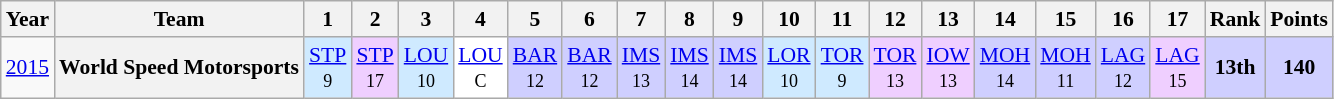<table class="wikitable" style="text-align:center; font-size:90%">
<tr>
<th>Year</th>
<th>Team</th>
<th>1</th>
<th>2</th>
<th>3</th>
<th>4</th>
<th>5</th>
<th>6</th>
<th>7</th>
<th>8</th>
<th>9</th>
<th>10</th>
<th>11</th>
<th>12</th>
<th>13</th>
<th>14</th>
<th>15</th>
<th>16</th>
<th>17</th>
<th>Rank</th>
<th>Points</th>
</tr>
<tr>
<td><a href='#'>2015</a></td>
<th>World Speed Motorsports</th>
<td style="background:#CFEAFF;"><a href='#'>STP</a><br><small>9</small></td>
<td style="background:#EFCFFF;"><a href='#'>STP</a><br><small>17</small></td>
<td style="background:#CFEAFF;"><a href='#'>LOU</a><br><small>10</small></td>
<td style="background:#FFFFFF;"><a href='#'>LOU</a><br><small>C</small></td>
<td style="background:#CFCFFF;"><a href='#'>BAR</a><br><small>12</small></td>
<td style="background:#CFCFFF;"><a href='#'>BAR</a><br><small>12</small></td>
<td style="background:#CFCFFF;"><a href='#'>IMS</a><br><small>13</small></td>
<td style="background:#CFCFFF;"><a href='#'>IMS</a><br><small>14</small></td>
<td style="background:#CFCFFF;"><a href='#'>IMS</a><br><small>14</small></td>
<td style="background:#CFEAFF;"><a href='#'>LOR</a><br><small>10</small></td>
<td style="background:#CFEAFF;"><a href='#'>TOR</a><br><small>9</small></td>
<td style="background:#EFCFFF;"><a href='#'>TOR</a><br><small>13</small></td>
<td style="background:#EFCFFF;"><a href='#'>IOW</a><br><small>13</small></td>
<td style="background:#CFCFFF;"><a href='#'>MOH</a><br><small>14</small></td>
<td style="background:#CFCFFF;"><a href='#'>MOH</a><br><small>11</small></td>
<td style="background:#CFCFFF;"><a href='#'>LAG</a><br><small>12</small></td>
<td style="background:#EFCFFF;"><a href='#'>LAG</a><br><small>15</small></td>
<th style="background:#CFCFFF;">13th</th>
<th style="background:#CFCFFF;">140</th>
</tr>
</table>
